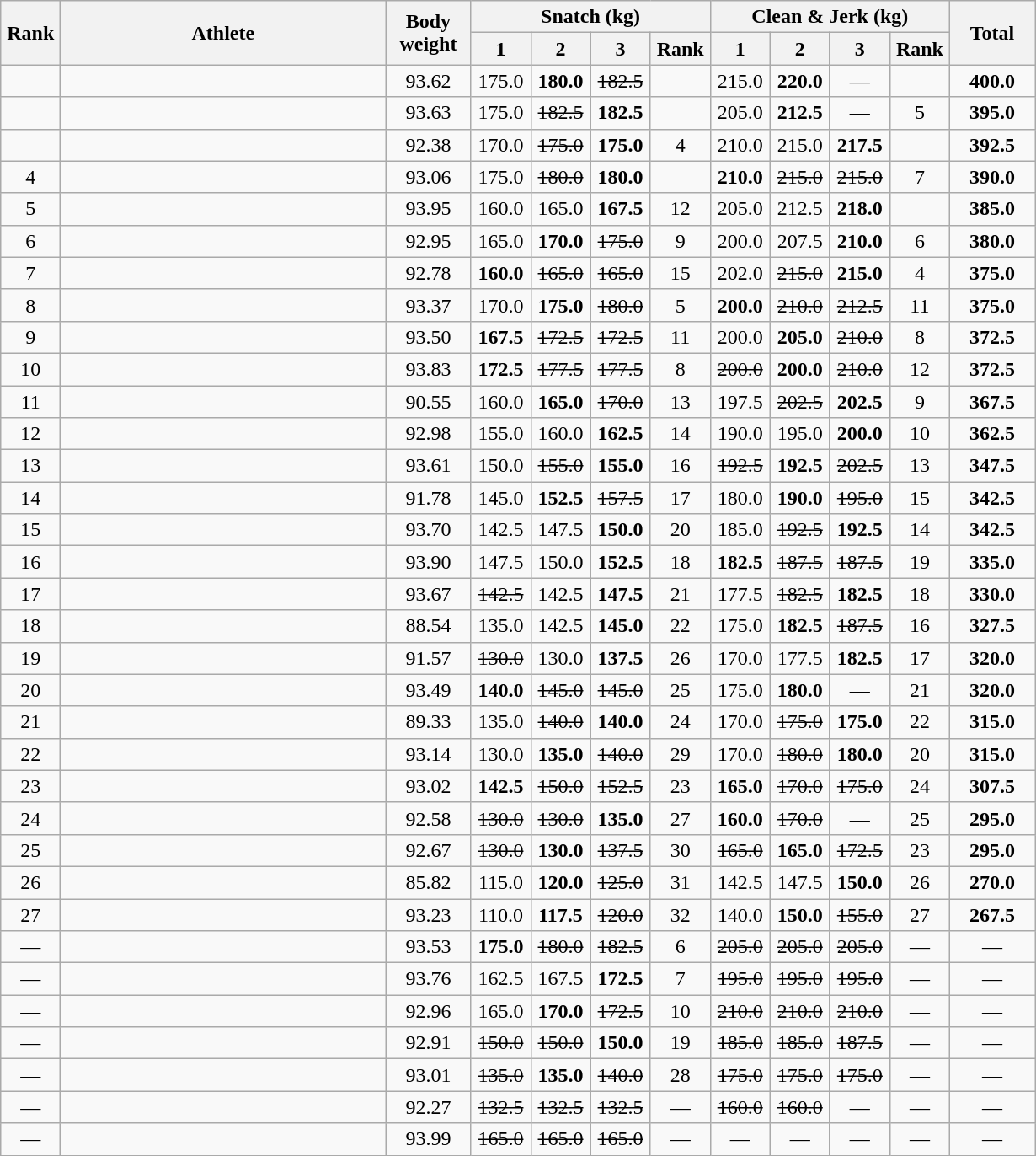<table class = "wikitable" style="text-align:center;">
<tr>
<th rowspan=2 width=40>Rank</th>
<th rowspan=2 width=250>Athlete</th>
<th rowspan=2 width=60>Body weight</th>
<th colspan=4>Snatch (kg)</th>
<th colspan=4>Clean & Jerk (kg)</th>
<th rowspan=2 width=60>Total</th>
</tr>
<tr>
<th width=40>1</th>
<th width=40>2</th>
<th width=40>3</th>
<th width=40>Rank</th>
<th width=40>1</th>
<th width=40>2</th>
<th width=40>3</th>
<th width=40>Rank</th>
</tr>
<tr>
<td></td>
<td align=left></td>
<td>93.62</td>
<td>175.0</td>
<td><strong>180.0</strong></td>
<td><s>182.5 </s></td>
<td></td>
<td>215.0</td>
<td><strong>220.0</strong></td>
<td>—</td>
<td></td>
<td><strong>400.0  </strong></td>
</tr>
<tr>
<td></td>
<td align=left></td>
<td>93.63</td>
<td>175.0</td>
<td><s>182.5 </s></td>
<td><strong>182.5</strong></td>
<td></td>
<td>205.0</td>
<td><strong>212.5</strong></td>
<td>—</td>
<td>5</td>
<td><strong>395.0  </strong></td>
</tr>
<tr>
<td></td>
<td align=left></td>
<td>92.38</td>
<td>170.0</td>
<td><s>175.0 </s></td>
<td><strong>175.0</strong></td>
<td>4</td>
<td>210.0</td>
<td>215.0</td>
<td><strong>217.5</strong></td>
<td></td>
<td><strong>392.5  </strong></td>
</tr>
<tr>
<td>4</td>
<td align=left></td>
<td>93.06</td>
<td>175.0</td>
<td><s>180.0 </s></td>
<td><strong>180.0</strong></td>
<td></td>
<td><strong>210.0</strong></td>
<td><s>215.0 </s></td>
<td><s>215.0 </s></td>
<td>7</td>
<td><strong>390.0  </strong></td>
</tr>
<tr>
<td>5</td>
<td align=left></td>
<td>93.95</td>
<td>160.0</td>
<td>165.0</td>
<td><strong>167.5</strong></td>
<td>12</td>
<td>205.0</td>
<td>212.5</td>
<td><strong>218.0</strong></td>
<td></td>
<td><strong>385.0  </strong></td>
</tr>
<tr>
<td>6</td>
<td align=left></td>
<td>92.95</td>
<td>165.0</td>
<td><strong>170.0</strong></td>
<td><s>175.0 </s></td>
<td>9</td>
<td>200.0</td>
<td>207.5</td>
<td><strong>210.0</strong></td>
<td>6</td>
<td><strong>380.0  </strong></td>
</tr>
<tr>
<td>7</td>
<td align=left></td>
<td>92.78</td>
<td><strong>160.0</strong></td>
<td><s>165.0 </s></td>
<td><s>165.0 </s></td>
<td>15</td>
<td>202.0</td>
<td><s>215.0 </s></td>
<td><strong>215.0</strong></td>
<td>4</td>
<td><strong>375.0  </strong></td>
</tr>
<tr>
<td>8</td>
<td align=left></td>
<td>93.37</td>
<td>170.0</td>
<td><strong>175.0</strong></td>
<td><s>180.0 </s></td>
<td>5</td>
<td><strong>200.0</strong></td>
<td><s>210.0 </s></td>
<td><s>212.5 </s></td>
<td>11</td>
<td><strong>375.0  </strong></td>
</tr>
<tr>
<td>9</td>
<td align=left></td>
<td>93.50</td>
<td><strong>167.5</strong></td>
<td><s>172.5 </s></td>
<td><s>172.5 </s></td>
<td>11</td>
<td>200.0</td>
<td><strong>205.0</strong></td>
<td><s>210.0 </s></td>
<td>8</td>
<td><strong>372.5</strong></td>
</tr>
<tr>
<td>10</td>
<td align=left></td>
<td>93.83</td>
<td><strong>172.5</strong></td>
<td><s>177.5 </s></td>
<td><s>177.5 </s></td>
<td>8</td>
<td><s>200.0 </s></td>
<td><strong>200.0</strong></td>
<td><s>210.0 </s></td>
<td>12</td>
<td><strong>372.5</strong></td>
</tr>
<tr>
<td>11</td>
<td align=left></td>
<td>90.55</td>
<td>160.0</td>
<td><strong>165.0</strong></td>
<td><s>170.0 </s></td>
<td>13</td>
<td>197.5</td>
<td><s>202.5 </s></td>
<td><strong>202.5</strong></td>
<td>9</td>
<td><strong>367.5  </strong></td>
</tr>
<tr>
<td>12</td>
<td align=left></td>
<td>92.98</td>
<td>155.0</td>
<td>160.0</td>
<td><strong>162.5</strong></td>
<td>14</td>
<td>190.0</td>
<td>195.0</td>
<td><strong>200.0</strong></td>
<td>10</td>
<td><strong>362.5  </strong></td>
</tr>
<tr>
<td>13</td>
<td align=left></td>
<td>93.61</td>
<td>150.0</td>
<td><s>155.0 </s></td>
<td><strong>155.0</strong></td>
<td>16</td>
<td><s>192.5 </s></td>
<td><strong>192.5</strong></td>
<td><s>202.5 </s></td>
<td>13</td>
<td><strong>347.5  </strong></td>
</tr>
<tr>
<td>14</td>
<td align=left></td>
<td>91.78</td>
<td>145.0</td>
<td><strong>152.5</strong></td>
<td><s>157.5 </s></td>
<td>17</td>
<td>180.0</td>
<td><strong>190.0</strong></td>
<td><s>195.0 </s></td>
<td>15</td>
<td><strong>342.5  </strong></td>
</tr>
<tr>
<td>15</td>
<td align=left></td>
<td>93.70</td>
<td>142.5</td>
<td>147.5</td>
<td><strong>150.0</strong></td>
<td>20</td>
<td>185.0</td>
<td><s>192.5 </s></td>
<td><strong>192.5</strong></td>
<td>14</td>
<td><strong>342.5  </strong></td>
</tr>
<tr>
<td>16</td>
<td align=left></td>
<td>93.90</td>
<td>147.5</td>
<td>150.0</td>
<td><strong>152.5</strong></td>
<td>18</td>
<td><strong>182.5</strong></td>
<td><s>187.5 </s></td>
<td><s>187.5 </s></td>
<td>19</td>
<td><strong>335.0  </strong></td>
</tr>
<tr>
<td>17</td>
<td align=left></td>
<td>93.67</td>
<td><s>142.5 </s></td>
<td>142.5</td>
<td><strong>147.5</strong></td>
<td>21</td>
<td>177.5</td>
<td><s>182.5 </s></td>
<td><strong>182.5</strong></td>
<td>18</td>
<td><strong>330.0  </strong></td>
</tr>
<tr>
<td>18</td>
<td align=left></td>
<td>88.54</td>
<td>135.0</td>
<td>142.5</td>
<td><strong>145.0</strong></td>
<td>22</td>
<td>175.0</td>
<td><strong>182.5</strong></td>
<td><s>187.5 </s></td>
<td>16</td>
<td><strong>327.5  </strong></td>
</tr>
<tr>
<td>19</td>
<td align=left></td>
<td>91.57</td>
<td><s>130.0 </s></td>
<td>130.0</td>
<td><strong>137.5</strong></td>
<td>26</td>
<td>170.0</td>
<td>177.5</td>
<td><strong>182.5</strong></td>
<td>17</td>
<td><strong>320.0  </strong></td>
</tr>
<tr>
<td>20</td>
<td align=left></td>
<td>93.49</td>
<td><strong>140.0</strong></td>
<td><s>145.0 </s></td>
<td><s>145.0 </s></td>
<td>25</td>
<td>175.0</td>
<td><strong>180.0</strong></td>
<td>—</td>
<td>21</td>
<td><strong>320.0  </strong></td>
</tr>
<tr>
<td>21</td>
<td align=left></td>
<td>89.33</td>
<td>135.0</td>
<td><s>140.0 </s></td>
<td><strong>140.0</strong></td>
<td>24</td>
<td>170.0</td>
<td><s>175.0 </s></td>
<td><strong>175.0</strong></td>
<td>22</td>
<td><strong>315.0  </strong></td>
</tr>
<tr>
<td>22</td>
<td align=left></td>
<td>93.14</td>
<td>130.0</td>
<td><strong>135.0</strong></td>
<td><s>140.0 </s></td>
<td>29</td>
<td>170.0</td>
<td><s>180.0 </s></td>
<td><strong>180.0</strong></td>
<td>20</td>
<td><strong>315.0  </strong></td>
</tr>
<tr>
<td>23</td>
<td align=left></td>
<td>93.02</td>
<td><strong>142.5</strong></td>
<td><s>150.0 </s></td>
<td><s>152.5 </s></td>
<td>23</td>
<td><strong>165.0</strong></td>
<td><s>170.0 </s></td>
<td><s>175.0 </s></td>
<td>24</td>
<td><strong>307.5  </strong></td>
</tr>
<tr>
<td>24</td>
<td align=left></td>
<td>92.58</td>
<td><s>130.0 </s></td>
<td><s>130.0 </s></td>
<td><strong>135.0</strong></td>
<td>27</td>
<td><strong>160.0</strong></td>
<td><s>170.0 </s></td>
<td>—</td>
<td>25</td>
<td><strong>295.0  </strong></td>
</tr>
<tr>
<td>25</td>
<td align=left></td>
<td>92.67</td>
<td><s>130.0 </s></td>
<td><strong>130.0</strong></td>
<td><s>137.5 </s></td>
<td>30</td>
<td><s>165.0 </s></td>
<td><strong>165.0</strong></td>
<td><s>172.5 </s></td>
<td>23</td>
<td><strong>295.0  </strong></td>
</tr>
<tr>
<td>26</td>
<td align=left></td>
<td>85.82</td>
<td>115.0</td>
<td><strong>120.0</strong></td>
<td><s>125.0 </s></td>
<td>31</td>
<td>142.5</td>
<td>147.5</td>
<td><strong>150.0</strong></td>
<td>26</td>
<td><strong>270.0  </strong></td>
</tr>
<tr>
<td>27</td>
<td align=left></td>
<td>93.23</td>
<td>110.0</td>
<td><strong>117.5</strong></td>
<td><s>120.0 </s></td>
<td>32</td>
<td>140.0</td>
<td><strong>150.0</strong></td>
<td><s>155.0 </s></td>
<td>27</td>
<td><strong>267.5  </strong></td>
</tr>
<tr>
<td>—</td>
<td align=left></td>
<td>93.53</td>
<td><strong>175.0</strong></td>
<td><s>180.0 </s></td>
<td><s>182.5 </s></td>
<td>6</td>
<td><s>205.0 </s></td>
<td><s>205.0 </s></td>
<td><s>205.0 </s></td>
<td>—</td>
<td>—</td>
</tr>
<tr>
<td>—</td>
<td align=left></td>
<td>93.76</td>
<td>162.5</td>
<td>167.5</td>
<td><strong>172.5</strong></td>
<td>7</td>
<td><s>195.0 </s></td>
<td><s>195.0 </s></td>
<td><s>195.0 </s></td>
<td>—</td>
<td>—</td>
</tr>
<tr>
<td>—</td>
<td align=left></td>
<td>92.96</td>
<td>165.0</td>
<td><strong>170.0</strong></td>
<td><s>172.5 </s></td>
<td>10</td>
<td><s>210.0 </s></td>
<td><s>210.0 </s></td>
<td><s>210.0 </s></td>
<td>—</td>
<td>—</td>
</tr>
<tr>
<td>—</td>
<td align=left></td>
<td>92.91</td>
<td><s>150.0 </s></td>
<td><s>150.0 </s></td>
<td><strong>150.0</strong></td>
<td>19</td>
<td><s>185.0 </s></td>
<td><s>185.0 </s></td>
<td><s>187.5 </s></td>
<td>—</td>
<td>—</td>
</tr>
<tr>
<td>—</td>
<td align=left></td>
<td>93.01</td>
<td><s>135.0 </s></td>
<td><strong>135.0</strong></td>
<td><s>140.0 </s></td>
<td>28</td>
<td><s>175.0 </s></td>
<td><s>175.0 </s></td>
<td><s>175.0 </s></td>
<td>—</td>
<td>—</td>
</tr>
<tr>
<td>—</td>
<td align=left></td>
<td>92.27</td>
<td><s>132.5 </s></td>
<td><s>132.5 </s></td>
<td><s>132.5 </s></td>
<td>—</td>
<td><s>160.0 </s></td>
<td><s>160.0 </s></td>
<td>—</td>
<td>—</td>
<td>—</td>
</tr>
<tr>
<td>—</td>
<td align=left></td>
<td>93.99</td>
<td><s>165.0 </s></td>
<td><s>165.0 </s></td>
<td><s>165.0 </s></td>
<td>—</td>
<td>—</td>
<td>—</td>
<td>—</td>
<td>—</td>
<td>—</td>
</tr>
</table>
